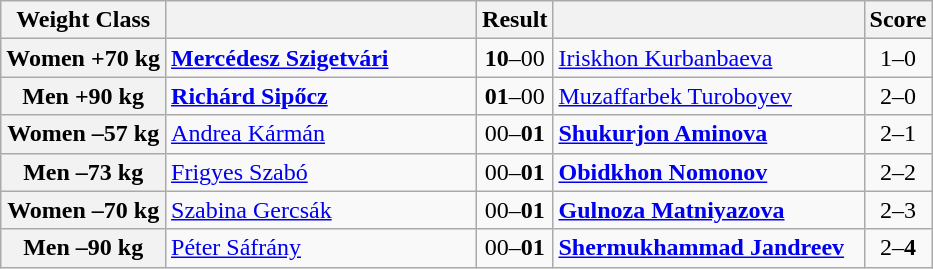<table class="wikitable">
<tr>
<th>Weight Class</th>
<th style="width: 200px;"></th>
<th>Result</th>
<th style="width: 200px;"></th>
<th>Score</th>
</tr>
<tr>
<th>Women +70 kg</th>
<td><strong><a href='#'>Mercédesz Szigetvári</a></strong></td>
<td align=center><strong>10</strong>–00</td>
<td><a href='#'>Iriskhon Kurbanbaeva</a></td>
<td align=center>1–0</td>
</tr>
<tr>
<th>Men +90 kg</th>
<td><strong><a href='#'>Richárd Sipőcz</a></strong></td>
<td align=center><strong>01</strong>–00</td>
<td><a href='#'>Muzaffarbek Turoboyev</a></td>
<td align=center>2–0</td>
</tr>
<tr>
<th>Women –57 kg</th>
<td><a href='#'>Andrea Kármán</a></td>
<td align=center>00–<strong>01</strong></td>
<td><strong><a href='#'>Shukurjon Aminova</a></strong></td>
<td align=center>2–1</td>
</tr>
<tr>
<th>Men –73 kg</th>
<td><a href='#'>Frigyes Szabó</a></td>
<td align=center>00–<strong>01</strong></td>
<td><strong><a href='#'>Obidkhon Nomonov</a></strong></td>
<td align=center>2–2</td>
</tr>
<tr>
<th>Women –70 kg</th>
<td><a href='#'>Szabina Gercsák</a></td>
<td align=center>00–<strong>01</strong></td>
<td><strong><a href='#'>Gulnoza Matniyazova</a></strong></td>
<td align=center>2–3</td>
</tr>
<tr>
<th>Men –90 kg</th>
<td><a href='#'>Péter Sáfrány</a></td>
<td align=center>00–<strong>01</strong></td>
<td><strong><a href='#'>Shermukhammad Jandreev</a></strong></td>
<td align=center>2–<strong>4</strong></td>
</tr>
</table>
